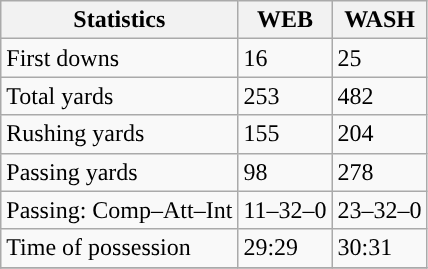<table class="wikitable" style="float: left;">
<tr>
<th>Statistics</th>
<th>WEB</th>
<th>WASH</th>
</tr>
<tr>
<td>First downs</td>
<td>16</td>
<td>25</td>
</tr>
<tr>
<td>Total yards</td>
<td>253</td>
<td>482</td>
</tr>
<tr>
<td>Rushing yards</td>
<td>155</td>
<td>204</td>
</tr>
<tr>
<td>Passing yards</td>
<td>98</td>
<td>278</td>
</tr>
<tr>
<td>Passing: Comp–Att–Int</td>
<td>11–32–0</td>
<td>23–32–0</td>
</tr>
<tr>
<td>Time of possession</td>
<td>29:29</td>
<td>30:31</td>
</tr>
<tr>
</tr>
</table>
